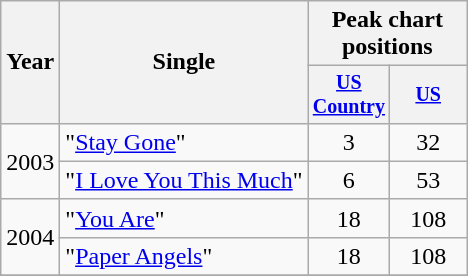<table class="wikitable plainrowheaders" style="text-align:center;">
<tr>
<th rowspan="2">Year</th>
<th rowspan="2">Single</th>
<th colspan="2">Peak chart<br>positions</th>
</tr>
<tr style="font-size:smaller;">
<th width="45"><a href='#'>US Country</a></th>
<th width="45"><a href='#'>US</a></th>
</tr>
<tr>
<td rowspan="2">2003</td>
<td align="left">"<a href='#'>Stay Gone</a>"</td>
<td>3</td>
<td>32</td>
</tr>
<tr>
<td align="left">"<a href='#'>I Love You This Much</a>"</td>
<td>6</td>
<td>53</td>
</tr>
<tr>
<td rowspan="2">2004</td>
<td align="left">"<a href='#'>You Are</a>"</td>
<td>18</td>
<td>108</td>
</tr>
<tr>
<td align="left">"<a href='#'>Paper Angels</a>"</td>
<td>18</td>
<td>108</td>
</tr>
<tr>
</tr>
</table>
